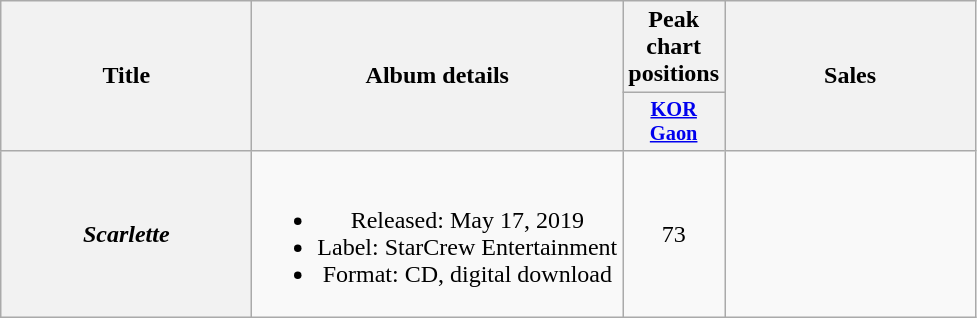<table class="wikitable plainrowheaders" style="text-align:center;">
<tr>
<th rowspan="2" scope="col" style="width:10em;">Title</th>
<th rowspan="2" scope="col">Album details</th>
<th scope="col">Peak chart positions</th>
<th rowspan="2" scope="col" style="width:10em;">Sales</th>
</tr>
<tr>
<th scope="col" style="width:2.5em;font-size:85%;"><a href='#'>KOR<br>Gaon</a><br></th>
</tr>
<tr>
<th scope="row"><em>Scarlette</em></th>
<td><br><ul><li>Released: May 17, 2019</li><li>Label: StarCrew Entertainment</li><li>Format: CD, digital download</li></ul></td>
<td>73</td>
<td></td>
</tr>
</table>
